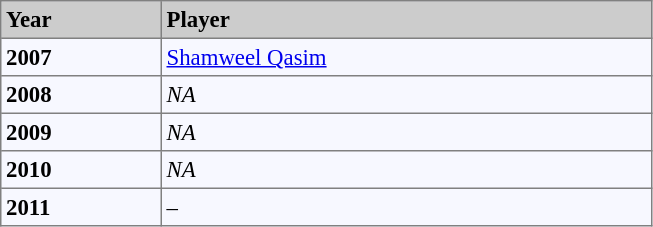<table bgcolor="#f7f8ff" cellpadding="3" cellspacing="0" border="1" style="font-size: 95%; border: gray solid 1px; border-collapse: collapse;">
<tr bgcolor="#CCCCCC">
<td width="100"><strong>Year</strong></td>
<td width="320"><strong>Player</strong></td>
</tr>
<tr>
<td><strong>2007</strong></td>
<td> <a href='#'>Shamweel Qasim</a></td>
</tr>
<tr>
<td><strong>2008</strong></td>
<td><em>NA</em></td>
</tr>
<tr>
<td><strong>2009</strong></td>
<td><em>NA</em></td>
</tr>
<tr>
<td><strong>2010</strong></td>
<td><em>NA</em></td>
</tr>
<tr>
<td><strong>2011</strong></td>
<td><em>–</em></td>
</tr>
</table>
